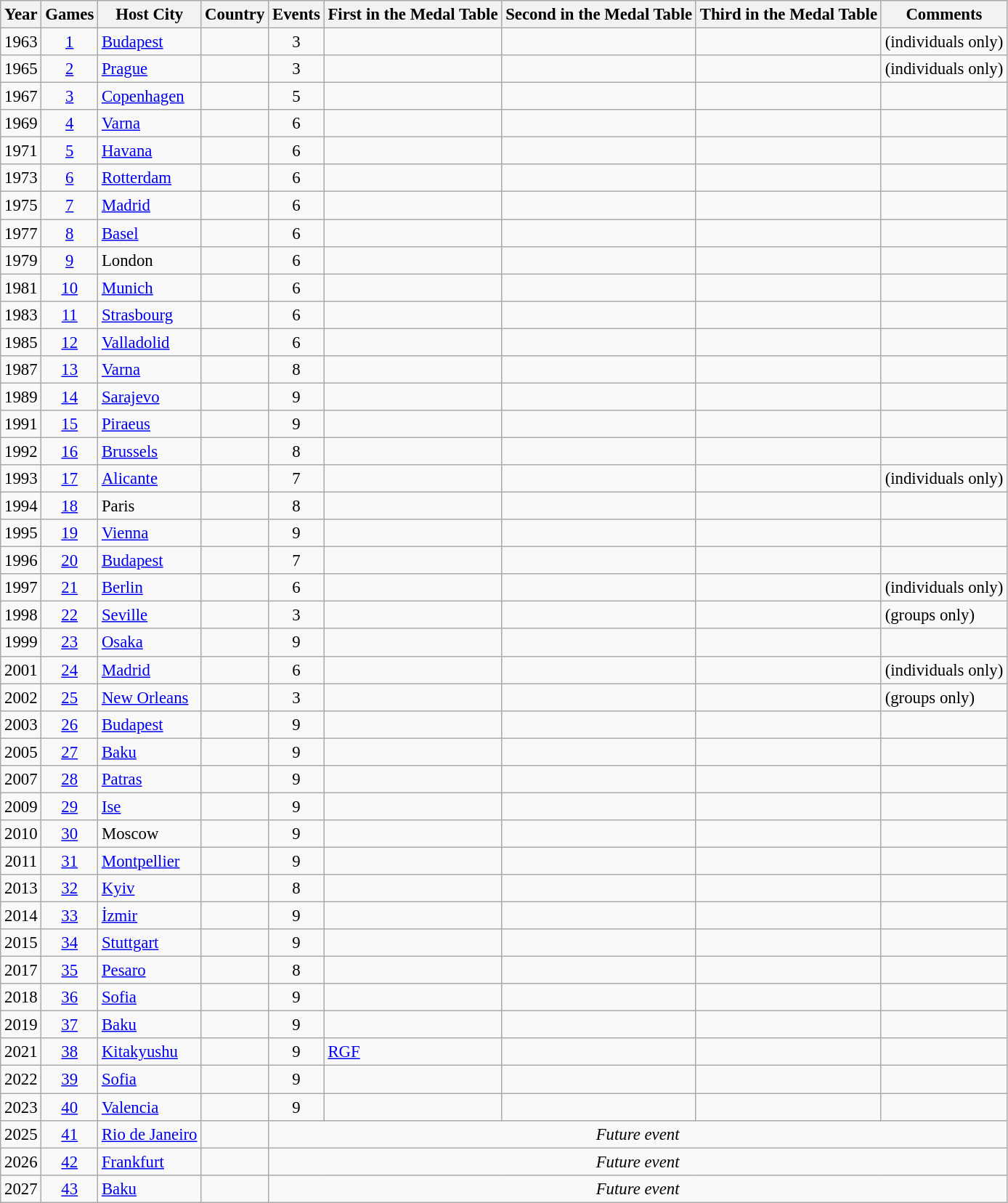<table class="wikitable" style="border-collapse: collapse; font-size: 95%;">
<tr>
<th>Year</th>
<th align=center>Games</th>
<th>Host City</th>
<th>Country</th>
<th>Events</th>
<th>First in the Medal Table</th>
<th>Second in the Medal Table</th>
<th>Third in the Medal Table</th>
<th>Comments</th>
</tr>
<tr>
<td align=center>1963</td>
<td align=center><a href='#'>1</a></td>
<td><a href='#'>Budapest</a></td>
<td></td>
<td align=center>3</td>
<td></td>
<td></td>
<td></td>
<td>(individuals only)</td>
</tr>
<tr>
<td align=center>1965</td>
<td align=center><a href='#'>2</a></td>
<td><a href='#'>Prague</a></td>
<td></td>
<td align=center>3</td>
<td></td>
<td></td>
<td></td>
<td>(individuals only)</td>
</tr>
<tr>
<td align=center>1967</td>
<td align=center><a href='#'>3</a></td>
<td><a href='#'>Copenhagen</a></td>
<td></td>
<td align=center>5</td>
<td></td>
<td></td>
<td></td>
<td></td>
</tr>
<tr>
<td align=center>1969</td>
<td align=center><a href='#'>4</a></td>
<td><a href='#'>Varna</a></td>
<td></td>
<td align=center>6</td>
<td></td>
<td></td>
<td></td>
<td></td>
</tr>
<tr>
<td align=center>1971</td>
<td align=center><a href='#'>5</a></td>
<td><a href='#'>Havana</a></td>
<td></td>
<td align=center>6</td>
<td></td>
<td></td>
<td></td>
<td></td>
</tr>
<tr>
<td align=center>1973</td>
<td align=center><a href='#'>6</a></td>
<td><a href='#'>Rotterdam</a></td>
<td></td>
<td align=center>6</td>
<td></td>
<td></td>
<td></td>
<td></td>
</tr>
<tr>
<td align=center>1975</td>
<td align=center><a href='#'>7</a></td>
<td><a href='#'>Madrid</a></td>
<td></td>
<td align=center>6</td>
<td></td>
<td></td>
<td></td>
<td></td>
</tr>
<tr>
<td align=center>1977</td>
<td align=center><a href='#'>8</a></td>
<td><a href='#'>Basel</a></td>
<td></td>
<td align=center>6</td>
<td></td>
<td><br></td>
<td></td>
<td></td>
</tr>
<tr>
<td align=center>1979</td>
<td align=center><a href='#'>9</a></td>
<td>London</td>
<td></td>
<td align=center>6</td>
<td></td>
<td></td>
<td></td>
<td></td>
</tr>
<tr>
<td align=center>1981</td>
<td align=center><a href='#'>10</a></td>
<td><a href='#'>Munich</a></td>
<td></td>
<td align=center>6</td>
<td></td>
<td></td>
<td></td>
<td></td>
</tr>
<tr>
<td align=center>1983</td>
<td align=center><a href='#'>11</a></td>
<td><a href='#'>Strasbourg</a></td>
<td></td>
<td align=center>6</td>
<td></td>
<td></td>
<td></td>
<td></td>
</tr>
<tr>
<td align=center>1985</td>
<td align=center><a href='#'>12</a></td>
<td><a href='#'>Valladolid</a></td>
<td></td>
<td align=center>6</td>
<td></td>
<td></td>
<td></td>
<td></td>
</tr>
<tr>
<td align=center>1987</td>
<td align=center><a href='#'>13</a></td>
<td><a href='#'>Varna</a></td>
<td></td>
<td align=center>8</td>
<td></td>
<td></td>
<td></td>
<td></td>
</tr>
<tr>
<td align=center>1989</td>
<td align=center><a href='#'>14</a></td>
<td><a href='#'>Sarajevo</a></td>
<td></td>
<td align=center>9</td>
<td></td>
<td></td>
<td></td>
<td></td>
</tr>
<tr>
<td align=center>1991</td>
<td align=center><a href='#'>15</a></td>
<td><a href='#'>Piraeus</a></td>
<td></td>
<td align=center>9</td>
<td></td>
<td></td>
<td></td>
<td></td>
</tr>
<tr>
<td align=center>1992</td>
<td align=center><a href='#'>16</a></td>
<td><a href='#'>Brussels</a></td>
<td></td>
<td align=center>8</td>
<td></td>
<td></td>
<td></td>
<td></td>
</tr>
<tr>
<td align=center>1993</td>
<td align=center><a href='#'>17</a></td>
<td><a href='#'>Alicante</a></td>
<td></td>
<td align=center>7</td>
<td></td>
<td></td>
<td></td>
<td>(individuals only)</td>
</tr>
<tr>
<td align=center>1994</td>
<td align=center><a href='#'>18</a></td>
<td>Paris</td>
<td></td>
<td align=center>8</td>
<td></td>
<td></td>
<td></td>
<td></td>
</tr>
<tr>
<td align=center>1995</td>
<td align=center><a href='#'>19</a></td>
<td><a href='#'>Vienna</a></td>
<td></td>
<td align=center>9</td>
<td></td>
<td></td>
<td></td>
<td></td>
</tr>
<tr>
<td align=center>1996</td>
<td align=center><a href='#'>20</a></td>
<td><a href='#'>Budapest</a></td>
<td></td>
<td align=center>7</td>
<td></td>
<td></td>
<td></td>
<td></td>
</tr>
<tr>
<td align=center>1997</td>
<td align=center><a href='#'>21</a></td>
<td><a href='#'>Berlin</a></td>
<td></td>
<td align=center>6</td>
<td></td>
<td></td>
<td></td>
<td>(individuals only)</td>
</tr>
<tr>
<td align=center>1998</td>
<td align=center><a href='#'>22</a></td>
<td><a href='#'>Seville</a></td>
<td></td>
<td align=center>3</td>
<td></td>
<td></td>
<td></td>
<td>(groups only)</td>
</tr>
<tr>
<td align=center>1999</td>
<td align=center><a href='#'>23</a></td>
<td><a href='#'>Osaka</a></td>
<td></td>
<td align=center>9</td>
<td></td>
<td></td>
<td></td>
<td></td>
</tr>
<tr>
<td align=center>2001</td>
<td align=center><a href='#'>24</a></td>
<td><a href='#'>Madrid</a></td>
<td></td>
<td align=center>6</td>
<td></td>
<td></td>
<td></td>
<td>(individuals only)</td>
</tr>
<tr>
<td align=center>2002</td>
<td align=center><a href='#'>25</a></td>
<td><a href='#'>New Orleans</a></td>
<td></td>
<td align=center>3</td>
<td></td>
<td></td>
<td></td>
<td>(groups only)</td>
</tr>
<tr>
<td align=center>2003</td>
<td align=center><a href='#'>26</a></td>
<td><a href='#'>Budapest</a></td>
<td></td>
<td align=center>9</td>
<td></td>
<td></td>
<td></td>
<td></td>
</tr>
<tr>
<td align=center>2005</td>
<td align=center><a href='#'>27</a></td>
<td><a href='#'>Baku</a></td>
<td></td>
<td align=center>9</td>
<td></td>
<td></td>
<td></td>
<td></td>
</tr>
<tr>
<td align=center>2007</td>
<td align=center><a href='#'>28</a></td>
<td><a href='#'>Patras</a></td>
<td></td>
<td align=center>9</td>
<td></td>
<td></td>
<td></td>
<td></td>
</tr>
<tr>
<td align=center>2009</td>
<td align=center><a href='#'>29</a></td>
<td><a href='#'>Ise</a></td>
<td></td>
<td align=center>9</td>
<td></td>
<td></td>
<td></td>
<td></td>
</tr>
<tr>
<td align=center>2010</td>
<td align=center><a href='#'>30</a></td>
<td>Moscow</td>
<td></td>
<td align=center>9</td>
<td></td>
<td></td>
<td></td>
<td></td>
</tr>
<tr>
<td align=center>2011</td>
<td align=center><a href='#'>31</a></td>
<td><a href='#'>Montpellier</a></td>
<td></td>
<td align=center>9</td>
<td></td>
<td></td>
<td></td>
<td></td>
</tr>
<tr>
<td align=center>2013</td>
<td align=center><a href='#'>32</a></td>
<td><a href='#'>Kyiv</a></td>
<td></td>
<td align=center>8</td>
<td></td>
<td></td>
<td></td>
<td></td>
</tr>
<tr>
<td align=center>2014</td>
<td align=center><a href='#'>33</a></td>
<td><a href='#'>İzmir</a></td>
<td></td>
<td align=center>9</td>
<td></td>
<td></td>
<td></td>
<td></td>
</tr>
<tr>
<td align=center>2015</td>
<td align=center><a href='#'>34</a></td>
<td><a href='#'>Stuttgart</a></td>
<td></td>
<td align=center>9</td>
<td></td>
<td></td>
<td></td>
<td></td>
</tr>
<tr>
<td align=center>2017</td>
<td align=center><a href='#'>35</a></td>
<td><a href='#'>Pesaro</a></td>
<td></td>
<td align=center>8</td>
<td></td>
<td></td>
<td></td>
<td></td>
</tr>
<tr>
<td align=center>2018</td>
<td align=center><a href='#'>36</a></td>
<td><a href='#'>Sofia</a></td>
<td></td>
<td align=center>9</td>
<td></td>
<td></td>
<td></td>
<td></td>
</tr>
<tr>
<td align=center>2019</td>
<td align=center><a href='#'>37</a></td>
<td><a href='#'>Baku</a></td>
<td></td>
<td align=center>9</td>
<td></td>
<td></td>
<td></td>
<td></td>
</tr>
<tr>
<td align=center>2021</td>
<td align=center><a href='#'>38</a></td>
<td><a href='#'>Kitakyushu</a></td>
<td></td>
<td align=center>9</td>
<td><a href='#'>RGF</a> </td>
<td></td>
<td></td>
<td></td>
</tr>
<tr>
<td align=center>2022</td>
<td align=center><a href='#'>39</a></td>
<td><a href='#'>Sofia</a></td>
<td></td>
<td align=center>9</td>
<td></td>
<td></td>
<td></td>
<td></td>
</tr>
<tr>
<td align=center>2023</td>
<td align=center><a href='#'>40</a></td>
<td><a href='#'>Valencia</a></td>
<td></td>
<td align=center>9</td>
<td></td>
<td></td>
<td></td>
<td></td>
</tr>
<tr>
<td align=center>2025</td>
<td align=center><a href='#'>41</a></td>
<td><a href='#'>Rio de Janeiro</a></td>
<td></td>
<td align=center colspan=5><em>Future event</em></td>
</tr>
<tr>
<td align=center>2026</td>
<td align=center><a href='#'>42</a></td>
<td><a href='#'>Frankfurt</a></td>
<td></td>
<td align=center colspan=5><em>Future event</em></td>
</tr>
<tr>
<td align=center>2027</td>
<td align=center><a href='#'>43</a></td>
<td><a href='#'>Baku</a></td>
<td></td>
<td align=center colspan=5><em>Future event</em></td>
</tr>
</table>
